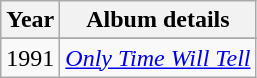<table class="wikitable" style="text-align:center;">
<tr>
<th rowspan="1">Year</th>
<th rowspan="1">Album details</th>
</tr>
<tr style="font-size:smaller;">
</tr>
<tr>
<td>1991</td>
<td align="left"><em><a href='#'>Only Time Will Tell</a></em></td>
</tr>
</table>
